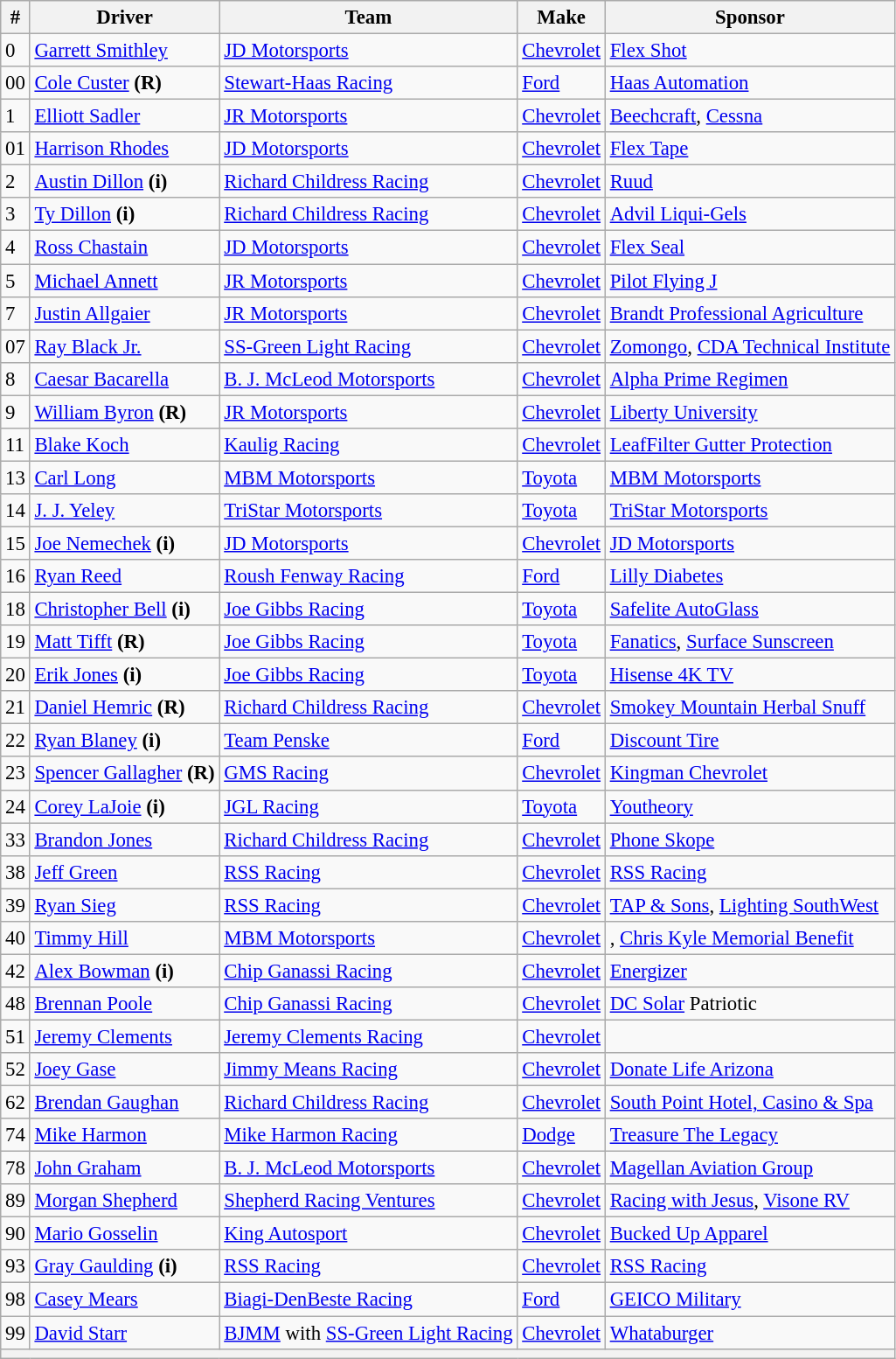<table class="wikitable" style="font-size:95%">
<tr>
<th>#</th>
<th>Driver</th>
<th>Team</th>
<th>Make</th>
<th>Sponsor</th>
</tr>
<tr>
<td>0</td>
<td><a href='#'>Garrett Smithley</a></td>
<td><a href='#'>JD Motorsports</a></td>
<td><a href='#'>Chevrolet</a></td>
<td><a href='#'>Flex Shot</a></td>
</tr>
<tr>
<td>00</td>
<td><a href='#'>Cole Custer</a> <strong>(R)</strong></td>
<td><a href='#'>Stewart-Haas Racing</a></td>
<td><a href='#'>Ford</a></td>
<td><a href='#'>Haas Automation</a></td>
</tr>
<tr>
<td>1</td>
<td><a href='#'>Elliott Sadler</a></td>
<td><a href='#'>JR Motorsports</a></td>
<td><a href='#'>Chevrolet</a></td>
<td><a href='#'>Beechcraft</a>, <a href='#'>Cessna</a></td>
</tr>
<tr>
<td>01</td>
<td><a href='#'>Harrison Rhodes</a></td>
<td><a href='#'>JD Motorsports</a></td>
<td><a href='#'>Chevrolet</a></td>
<td><a href='#'>Flex Tape</a></td>
</tr>
<tr>
<td>2</td>
<td><a href='#'>Austin Dillon</a> <strong>(i)</strong></td>
<td><a href='#'>Richard Childress Racing</a></td>
<td><a href='#'>Chevrolet</a></td>
<td><a href='#'>Ruud</a></td>
</tr>
<tr>
<td>3</td>
<td><a href='#'>Ty Dillon</a> <strong>(i)</strong></td>
<td><a href='#'>Richard Childress Racing</a></td>
<td><a href='#'>Chevrolet</a></td>
<td><a href='#'>Advil Liqui-Gels</a></td>
</tr>
<tr>
<td>4</td>
<td><a href='#'>Ross Chastain</a></td>
<td><a href='#'>JD Motorsports</a></td>
<td><a href='#'>Chevrolet</a></td>
<td><a href='#'>Flex Seal</a></td>
</tr>
<tr>
<td>5</td>
<td><a href='#'>Michael Annett</a></td>
<td><a href='#'>JR Motorsports</a></td>
<td><a href='#'>Chevrolet</a></td>
<td><a href='#'>Pilot Flying J</a></td>
</tr>
<tr>
<td>7</td>
<td><a href='#'>Justin Allgaier</a></td>
<td><a href='#'>JR Motorsports</a></td>
<td><a href='#'>Chevrolet</a></td>
<td><a href='#'>Brandt Professional Agriculture</a></td>
</tr>
<tr>
<td>07</td>
<td><a href='#'>Ray Black Jr.</a></td>
<td><a href='#'>SS-Green Light Racing</a></td>
<td><a href='#'>Chevrolet</a></td>
<td><a href='#'>Zomongo</a>, <a href='#'>CDA Technical Institute</a></td>
</tr>
<tr>
<td>8</td>
<td><a href='#'>Caesar Bacarella</a></td>
<td><a href='#'>B. J. McLeod Motorsports</a></td>
<td><a href='#'>Chevrolet</a></td>
<td><a href='#'>Alpha Prime Regimen</a></td>
</tr>
<tr>
<td>9</td>
<td><a href='#'>William Byron</a> <strong>(R)</strong></td>
<td><a href='#'>JR Motorsports</a></td>
<td><a href='#'>Chevrolet</a></td>
<td><a href='#'>Liberty University</a></td>
</tr>
<tr>
<td>11</td>
<td><a href='#'>Blake Koch</a></td>
<td><a href='#'>Kaulig Racing</a></td>
<td><a href='#'>Chevrolet</a></td>
<td><a href='#'>LeafFilter Gutter Protection</a></td>
</tr>
<tr>
<td>13</td>
<td><a href='#'>Carl Long</a></td>
<td><a href='#'>MBM Motorsports</a></td>
<td><a href='#'>Toyota</a></td>
<td><a href='#'>MBM Motorsports</a></td>
</tr>
<tr>
<td>14</td>
<td><a href='#'>J. J. Yeley</a></td>
<td><a href='#'>TriStar Motorsports</a></td>
<td><a href='#'>Toyota</a></td>
<td><a href='#'>TriStar Motorsports</a></td>
</tr>
<tr>
<td>15</td>
<td><a href='#'>Joe Nemechek</a> <strong>(i)</strong></td>
<td><a href='#'>JD Motorsports</a></td>
<td><a href='#'>Chevrolet</a></td>
<td><a href='#'>JD Motorsports</a></td>
</tr>
<tr>
<td>16</td>
<td><a href='#'>Ryan Reed</a></td>
<td><a href='#'>Roush Fenway Racing</a></td>
<td><a href='#'>Ford</a></td>
<td><a href='#'>Lilly Diabetes</a></td>
</tr>
<tr>
<td>18</td>
<td><a href='#'>Christopher Bell</a> <strong>(i)</strong></td>
<td><a href='#'>Joe Gibbs Racing</a></td>
<td><a href='#'>Toyota</a></td>
<td><a href='#'>Safelite AutoGlass</a></td>
</tr>
<tr>
<td>19</td>
<td><a href='#'>Matt Tifft</a> <strong>(R)</strong></td>
<td><a href='#'>Joe Gibbs Racing</a></td>
<td><a href='#'>Toyota</a></td>
<td><a href='#'>Fanatics</a>, <a href='#'>Surface Sunscreen</a></td>
</tr>
<tr>
<td>20</td>
<td><a href='#'>Erik Jones</a> <strong>(i)</strong></td>
<td><a href='#'>Joe Gibbs Racing</a></td>
<td><a href='#'>Toyota</a></td>
<td><a href='#'>Hisense 4K TV</a></td>
</tr>
<tr>
<td>21</td>
<td><a href='#'>Daniel Hemric</a> <strong>(R)</strong></td>
<td><a href='#'>Richard Childress Racing</a></td>
<td><a href='#'>Chevrolet</a></td>
<td><a href='#'>Smokey Mountain Herbal Snuff</a></td>
</tr>
<tr>
<td>22</td>
<td><a href='#'>Ryan Blaney</a> <strong>(i)</strong></td>
<td><a href='#'>Team Penske</a></td>
<td><a href='#'>Ford</a></td>
<td><a href='#'>Discount Tire</a></td>
</tr>
<tr>
<td>23</td>
<td><a href='#'>Spencer Gallagher</a> <strong>(R)</strong></td>
<td><a href='#'>GMS Racing</a></td>
<td><a href='#'>Chevrolet</a></td>
<td><a href='#'>Kingman Chevrolet</a></td>
</tr>
<tr>
<td>24</td>
<td><a href='#'>Corey LaJoie</a> <strong>(i)</strong></td>
<td><a href='#'>JGL Racing</a></td>
<td><a href='#'>Toyota</a></td>
<td><a href='#'>Youtheory</a></td>
</tr>
<tr>
<td>33</td>
<td><a href='#'>Brandon Jones</a></td>
<td><a href='#'>Richard Childress Racing</a></td>
<td><a href='#'>Chevrolet</a></td>
<td><a href='#'>Phone Skope</a></td>
</tr>
<tr>
<td>38</td>
<td><a href='#'>Jeff Green</a></td>
<td><a href='#'>RSS Racing</a></td>
<td><a href='#'>Chevrolet</a></td>
<td><a href='#'>RSS Racing</a></td>
</tr>
<tr>
<td>39</td>
<td><a href='#'>Ryan Sieg</a></td>
<td><a href='#'>RSS Racing</a></td>
<td><a href='#'>Chevrolet</a></td>
<td><a href='#'>TAP & Sons</a>, <a href='#'>Lighting SouthWest</a></td>
</tr>
<tr>
<td>40</td>
<td><a href='#'>Timmy Hill</a></td>
<td><a href='#'>MBM Motorsports</a></td>
<td><a href='#'>Chevrolet</a></td>
<td>, <a href='#'>Chris Kyle Memorial Benefit</a></td>
</tr>
<tr>
<td>42</td>
<td><a href='#'>Alex Bowman</a> <strong>(i)</strong></td>
<td><a href='#'>Chip Ganassi Racing</a></td>
<td><a href='#'>Chevrolet</a></td>
<td><a href='#'>Energizer</a></td>
</tr>
<tr>
<td>48</td>
<td><a href='#'>Brennan Poole</a></td>
<td><a href='#'>Chip Ganassi Racing</a></td>
<td><a href='#'>Chevrolet</a></td>
<td><a href='#'>DC Solar</a> Patriotic</td>
</tr>
<tr>
<td>51</td>
<td><a href='#'>Jeremy Clements</a></td>
<td><a href='#'>Jeremy Clements Racing</a></td>
<td><a href='#'>Chevrolet</a></td>
<td></td>
</tr>
<tr>
<td>52</td>
<td><a href='#'>Joey Gase</a></td>
<td><a href='#'>Jimmy Means Racing</a></td>
<td><a href='#'>Chevrolet</a></td>
<td><a href='#'>Donate Life Arizona</a></td>
</tr>
<tr>
<td>62</td>
<td><a href='#'>Brendan Gaughan</a></td>
<td><a href='#'>Richard Childress Racing</a></td>
<td><a href='#'>Chevrolet</a></td>
<td><a href='#'>South Point Hotel, Casino & Spa</a></td>
</tr>
<tr>
<td>74</td>
<td><a href='#'>Mike Harmon</a></td>
<td><a href='#'>Mike Harmon Racing</a></td>
<td><a href='#'>Dodge</a></td>
<td><a href='#'>Treasure The Legacy</a></td>
</tr>
<tr>
<td>78</td>
<td><a href='#'>John Graham</a></td>
<td><a href='#'>B. J. McLeod Motorsports</a></td>
<td><a href='#'>Chevrolet</a></td>
<td><a href='#'>Magellan Aviation Group</a></td>
</tr>
<tr>
<td>89</td>
<td><a href='#'>Morgan Shepherd</a></td>
<td><a href='#'>Shepherd Racing Ventures</a></td>
<td><a href='#'>Chevrolet</a></td>
<td><a href='#'>Racing with Jesus</a>, <a href='#'>Visone RV</a></td>
</tr>
<tr>
<td>90</td>
<td><a href='#'>Mario Gosselin</a></td>
<td><a href='#'>King Autosport</a></td>
<td><a href='#'>Chevrolet</a></td>
<td><a href='#'>Bucked Up Apparel</a></td>
</tr>
<tr>
<td>93</td>
<td><a href='#'>Gray Gaulding</a> <strong>(i)</strong></td>
<td><a href='#'>RSS Racing</a></td>
<td><a href='#'>Chevrolet</a></td>
<td><a href='#'>RSS Racing</a></td>
</tr>
<tr>
<td>98</td>
<td><a href='#'>Casey Mears</a></td>
<td><a href='#'>Biagi-DenBeste Racing</a></td>
<td><a href='#'>Ford</a></td>
<td><a href='#'>GEICO Military</a></td>
</tr>
<tr>
<td>99</td>
<td><a href='#'>David Starr</a></td>
<td><a href='#'>BJMM</a> with <a href='#'>SS-Green Light Racing</a></td>
<td><a href='#'>Chevrolet</a></td>
<td><a href='#'>Whataburger</a></td>
</tr>
<tr>
<th colspan="5"></th>
</tr>
</table>
